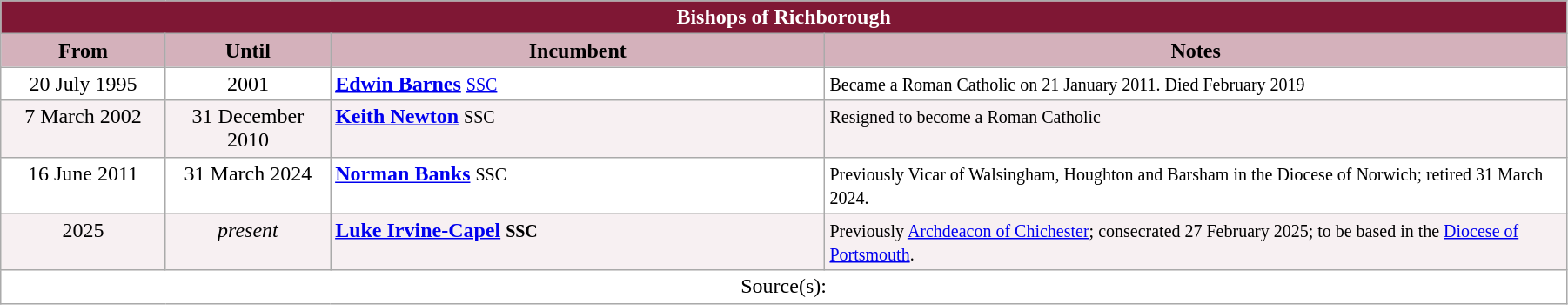<table class="wikitable" style="width:95%;" border="1" cellpadding="2">
<tr>
<th colspan="4" style="background-color: #7F1734; color: white;">Bishops of Richborough</th>
</tr>
<tr valign=top>
<th style="background-color:#D4B1BB" width="10%">From</th>
<th style="background-color:#D4B1BB" width="10%">Until</th>
<th style="background-color:#D4B1BB" width="30%">Incumbent</th>
<th style="background-color:#D4B1BB" width="45%">Notes</th>
</tr>
<tr valign=top bgcolor="white">
<td align="center">20 July 1995</td>
<td align="center">2001</td>
<td><strong><a href='#'>Edwin Barnes</a></strong> <small><a href='#'>SSC</a></small></td>
<td><small>Became a Roman Catholic on 21 January 2011. Died February 2019</small></td>
</tr>
<tr valign=top bgcolor="#F7F0F2">
<td align="center">7 March 2002</td>
<td align="center">31 December 2010</td>
<td><strong><a href='#'>Keith Newton</a></strong> <small>SSC</small></td>
<td><small>Resigned to become a Roman Catholic</small></td>
</tr>
<tr valign=top bgcolor="white">
<td align="center">16 June 2011</td>
<td align="center">31 March 2024</td>
<td><strong><a href='#'>Norman Banks</a></strong> <small>SSC</small></td>
<td><small>Previously Vicar of Walsingham, Houghton and Barsham in the Diocese of Norwich; retired 31 March 2024.</small></td>
</tr>
<tr valign=top bgcolor="#F7F0F2">
<td align="center">2025</td>
<td align="center"><em>present</em></td>
<td><strong><a href='#'>Luke Irvine-Capel</a> <small>SSC</small></strong></td>
<td><small>Previously <a href='#'>Archdeacon of Chichester</a>; consecrated 27 February 2025; to be based in the <a href='#'>Diocese of Portsmouth</a>.<strong></strong></small></td>
</tr>
<tr valign=top bgcolor="white">
<td align="center" colspan="4">Source(s):</td>
</tr>
</table>
